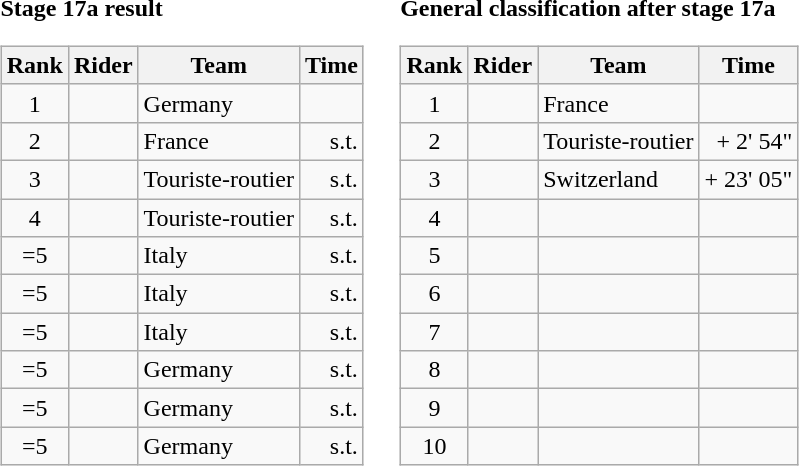<table>
<tr>
<td><strong>Stage 17a result</strong><br><table class="wikitable">
<tr>
<th scope="col">Rank</th>
<th scope="col">Rider</th>
<th scope="col">Team</th>
<th scope="col">Time</th>
</tr>
<tr>
<td style="text-align:center;">1</td>
<td></td>
<td>Germany</td>
<td style="text-align:right;"></td>
</tr>
<tr>
<td style="text-align:center;">2</td>
<td></td>
<td>France</td>
<td style="text-align:right;">s.t.</td>
</tr>
<tr>
<td style="text-align:center;">3</td>
<td></td>
<td>Touriste-routier</td>
<td style="text-align:right;">s.t.</td>
</tr>
<tr>
<td style="text-align:center;">4</td>
<td></td>
<td>Touriste-routier</td>
<td style="text-align:right;">s.t.</td>
</tr>
<tr>
<td style="text-align:center;">=5</td>
<td></td>
<td>Italy</td>
<td style="text-align:right;">s.t.</td>
</tr>
<tr>
<td style="text-align:center;">=5</td>
<td></td>
<td>Italy</td>
<td style="text-align:right;">s.t.</td>
</tr>
<tr>
<td style="text-align:center;">=5</td>
<td></td>
<td>Italy</td>
<td style="text-align:right;">s.t.</td>
</tr>
<tr>
<td style="text-align:center;">=5</td>
<td></td>
<td>Germany</td>
<td style="text-align:right;">s.t.</td>
</tr>
<tr>
<td style="text-align:center;">=5</td>
<td></td>
<td>Germany</td>
<td style="text-align:right;">s.t.</td>
</tr>
<tr>
<td style="text-align:center;">=5</td>
<td></td>
<td>Germany</td>
<td style="text-align:right;">s.t.</td>
</tr>
</table>
</td>
<td></td>
<td><strong>General classification after stage 17a</strong><br><table class="wikitable">
<tr>
<th scope="col">Rank</th>
<th scope="col">Rider</th>
<th scope="col">Team</th>
<th scope="col">Time</th>
</tr>
<tr>
<td style="text-align:center;">1</td>
<td></td>
<td>France</td>
<td style="text-align:right;"></td>
</tr>
<tr>
<td style="text-align:center;">2</td>
<td></td>
<td>Touriste-routier</td>
<td style="text-align:right;">+ 2' 54"</td>
</tr>
<tr>
<td style="text-align:center;">3</td>
<td></td>
<td>Switzerland</td>
<td style="text-align:right;">+ 23' 05"</td>
</tr>
<tr>
<td style="text-align:center;">4</td>
<td></td>
<td></td>
<td></td>
</tr>
<tr>
<td style="text-align:center;">5</td>
<td></td>
<td></td>
<td></td>
</tr>
<tr>
<td style="text-align:center;">6</td>
<td></td>
<td></td>
<td></td>
</tr>
<tr>
<td style="text-align:center;">7</td>
<td></td>
<td></td>
<td></td>
</tr>
<tr>
<td style="text-align:center;">8</td>
<td></td>
<td></td>
<td></td>
</tr>
<tr>
<td style="text-align:center;">9</td>
<td></td>
<td></td>
<td></td>
</tr>
<tr>
<td style="text-align:center;">10</td>
<td></td>
<td></td>
<td></td>
</tr>
</table>
</td>
</tr>
</table>
